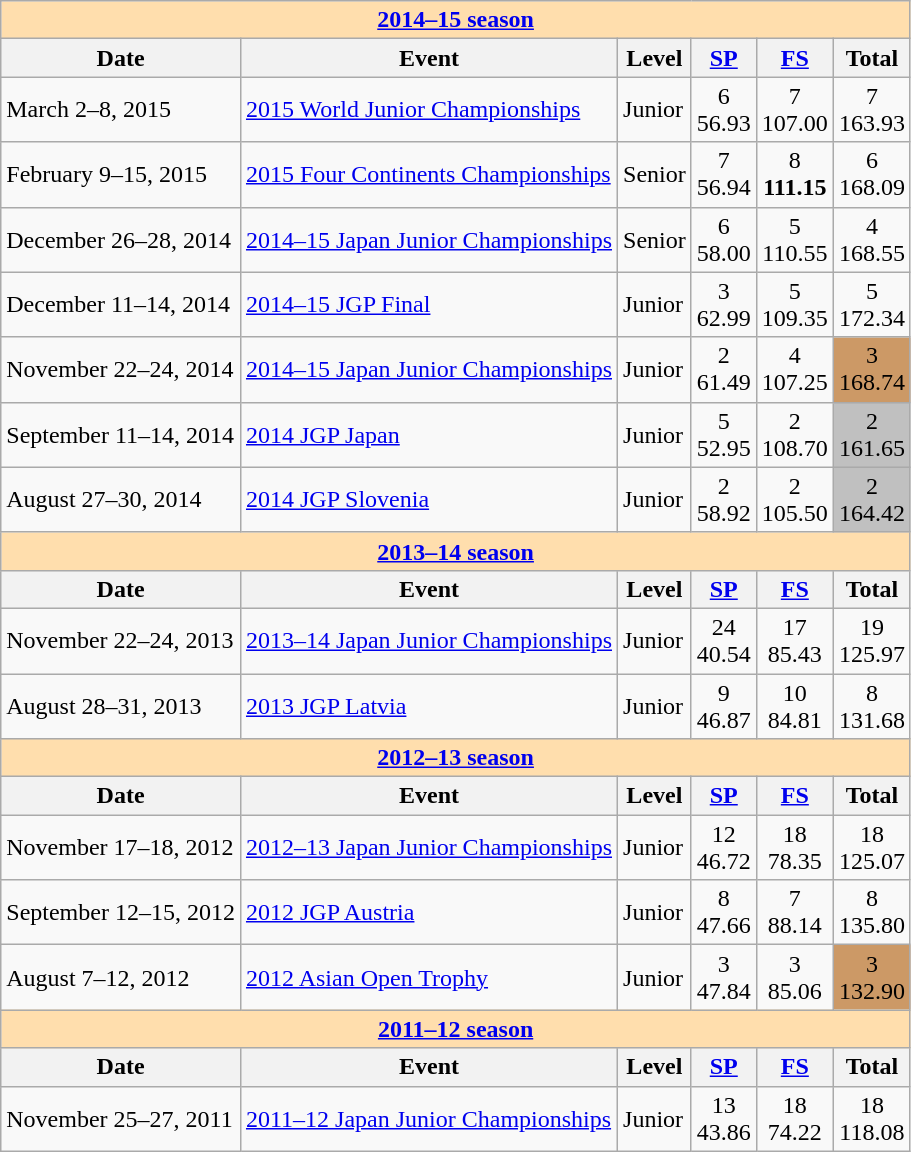<table class="wikitable">
<tr>
<th colspan="6" style="background-color: #ffdead; " align="center"><a href='#'>2014–15 season</a></th>
</tr>
<tr>
<th>Date</th>
<th>Event</th>
<th>Level</th>
<th><a href='#'>SP</a></th>
<th><a href='#'>FS</a></th>
<th>Total</th>
</tr>
<tr>
<td>March 2–8, 2015</td>
<td><a href='#'>2015 World Junior Championships</a></td>
<td>Junior</td>
<td align=center>6 <br> 56.93</td>
<td align=center>7 <br> 107.00</td>
<td align=center>7 <br> 163.93</td>
</tr>
<tr>
<td>February 9–15, 2015</td>
<td><a href='#'>2015 Four Continents Championships</a></td>
<td>Senior</td>
<td align=center>7 <br> 56.94</td>
<td align=center>8 <br> <strong>111.15</strong></td>
<td align=center>6 <br> 168.09</td>
</tr>
<tr>
<td>December 26–28, 2014</td>
<td><a href='#'>2014–15 Japan Junior Championships</a></td>
<td>Senior</td>
<td align=center>6 <br> 58.00</td>
<td align=center>5 <br> 110.55</td>
<td align=center>4 <br> 168.55</td>
</tr>
<tr>
<td>December 11–14, 2014</td>
<td><a href='#'>2014–15 JGP Final</a></td>
<td>Junior</td>
<td align=center>3 <br> 62.99</td>
<td align=center>5 <br> 109.35</td>
<td align=center>5 <br> 172.34</td>
</tr>
<tr>
<td>November 22–24, 2014</td>
<td><a href='#'>2014–15 Japan Junior Championships</a></td>
<td>Junior</td>
<td align=center>2 <br> 61.49</td>
<td align=center>4 <br> 107.25</td>
<td align=center bgcolor=cc9966>3 <br> 168.74</td>
</tr>
<tr>
<td>September 11–14, 2014</td>
<td><a href='#'>2014 JGP Japan</a></td>
<td>Junior</td>
<td align=center>5 <br> 52.95</td>
<td align=center>2 <br> 108.70</td>
<td align=center bgcolor=silver>2 <br> 161.65</td>
</tr>
<tr>
<td>August 27–30, 2014</td>
<td><a href='#'>2014 JGP Slovenia</a></td>
<td>Junior</td>
<td align=center>2 <br> 58.92</td>
<td align=center>2 <br> 105.50</td>
<td align=center bgcolor=silver>2 <br> 164.42</td>
</tr>
<tr>
<th style="background-color: #ffdead; " colspan=6 align=center><a href='#'>2013–14 season</a></th>
</tr>
<tr>
<th>Date</th>
<th>Event</th>
<th>Level</th>
<th><a href='#'>SP</a></th>
<th><a href='#'>FS</a></th>
<th>Total</th>
</tr>
<tr>
<td>November 22–24, 2013</td>
<td><a href='#'>2013–14 Japan Junior Championships</a></td>
<td>Junior</td>
<td align=center>24 <br> 40.54</td>
<td align=center>17 <br> 85.43</td>
<td align=center>19 <br> 125.97</td>
</tr>
<tr>
<td>August 28–31, 2013</td>
<td><a href='#'>2013 JGP Latvia</a></td>
<td>Junior</td>
<td align=center>9 <br> 46.87</td>
<td align=center>10 <br> 84.81</td>
<td align=center>8 <br> 131.68</td>
</tr>
<tr>
<th colspan="6" style="background-color: #ffdead; " align="center"><a href='#'>2012–13 season</a></th>
</tr>
<tr>
<th>Date</th>
<th>Event</th>
<th>Level</th>
<th><a href='#'>SP</a></th>
<th><a href='#'>FS</a></th>
<th>Total</th>
</tr>
<tr>
<td>November 17–18, 2012</td>
<td><a href='#'>2012–13 Japan Junior Championships</a></td>
<td>Junior</td>
<td align=center>12 <br> 46.72</td>
<td align=center>18 <br> 78.35</td>
<td align=center>18 <br> 125.07</td>
</tr>
<tr>
<td>September 12–15, 2012</td>
<td><a href='#'>2012 JGP Austria</a></td>
<td>Junior</td>
<td align=center>8 <br> 47.66</td>
<td align=center>7 <br> 88.14</td>
<td align=center>8 <br> 135.80</td>
</tr>
<tr>
<td>August 7–12, 2012</td>
<td><a href='#'>2012 Asian Open Trophy</a></td>
<td>Junior</td>
<td align=center>3 <br> 47.84</td>
<td align=center>3 <br> 85.06</td>
<td align=center bgcolor=cc9966>3 <br> 132.90</td>
</tr>
<tr>
<th colspan="6" style="background-color: #ffdead; " align="center"><a href='#'>2011–12 season</a></th>
</tr>
<tr>
<th>Date</th>
<th>Event</th>
<th>Level</th>
<th><a href='#'>SP</a></th>
<th><a href='#'>FS</a></th>
<th>Total</th>
</tr>
<tr>
<td>November 25–27, 2011</td>
<td><a href='#'>2011–12 Japan Junior Championships</a></td>
<td>Junior</td>
<td align=center>13 <br> 43.86</td>
<td align=center>18 <br> 74.22</td>
<td align=center>18 <br> 118.08</td>
</tr>
</table>
